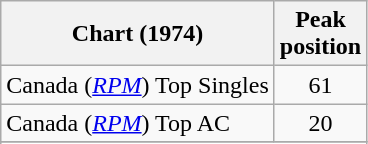<table class="wikitable sortable">
<tr>
<th align="left">Chart (1974)</th>
<th align="center">Peak<br>position</th>
</tr>
<tr>
<td>Canada (<em><a href='#'>RPM</a></em>) Top Singles </td>
<td align="center">61</td>
</tr>
<tr>
<td>Canada (<em><a href='#'>RPM</a></em>) Top AC </td>
<td align="center">20</td>
</tr>
<tr>
</tr>
<tr>
</tr>
</table>
